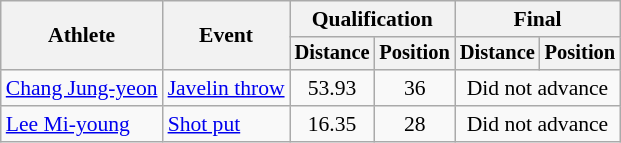<table class=wikitable style="font-size:90%">
<tr>
<th rowspan="2">Athlete</th>
<th rowspan="2">Event</th>
<th colspan="2">Qualification</th>
<th colspan="2">Final</th>
</tr>
<tr style="font-size:95%">
<th>Distance</th>
<th>Position</th>
<th>Distance</th>
<th>Position</th>
</tr>
<tr align=center>
<td align=left><a href='#'>Chang Jung-yeon</a></td>
<td align=left><a href='#'>Javelin throw</a></td>
<td>53.93</td>
<td>36</td>
<td colspan=2>Did not advance</td>
</tr>
<tr align=center>
<td align=left><a href='#'>Lee Mi-young</a></td>
<td align=left><a href='#'>Shot put</a></td>
<td>16.35</td>
<td>28</td>
<td colspan=2>Did not advance</td>
</tr>
</table>
